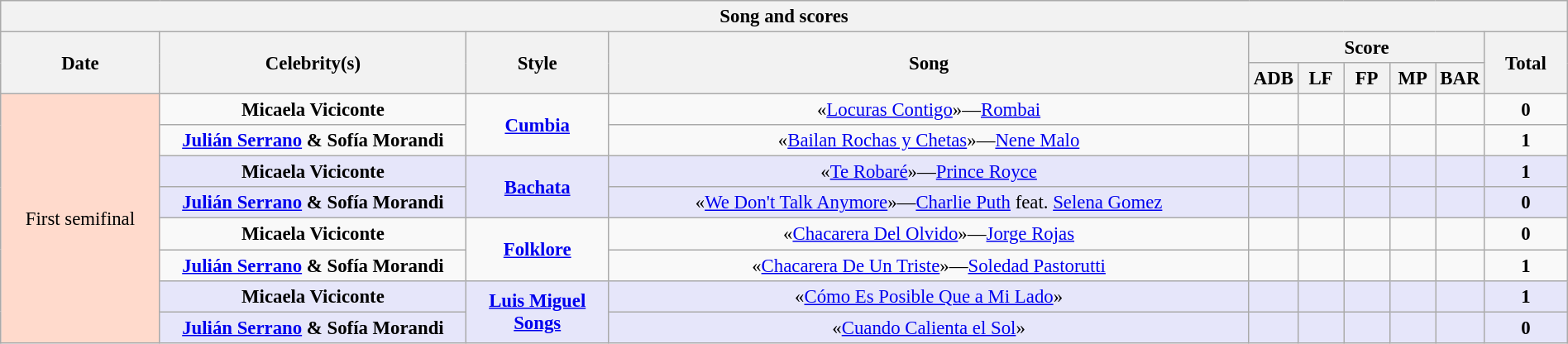<table class="wikitable collapsible collapsed" style="font-size:95%; text-align: center; width: 100%;">
<tr>
<th colspan="11" style="with: 100%;" align=center>Song and scores</th>
</tr>
<tr>
<th rowspan="2">Date</th>
<th rowspan="2" width="240">Celebrity(s)</th>
<th rowspan="2">Style</th>
<th rowspan="2">Song</th>
<th colspan="5">Score</th>
<th rowspan="2" width="60">Total</th>
</tr>
<tr>
<th width=30>ADB</th>
<th width=30>LF</th>
<th width=30>FP</th>
<th width=30>MP</th>
<th width=30>BAR</th>
</tr>
<tr>
<td rowspan="8" style=" background:#ffdacc">First semifinal<br></td>
<td><strong>Micaela Viciconte</strong></td>
<td rowspan="2"><strong><a href='#'>Cumbia</a></strong></td>
<td>«<a href='#'>Locuras Contigo</a>»—<a href='#'>Rombai</a></td>
<td></td>
<td></td>
<td></td>
<td></td>
<td></td>
<td><strong>0</strong></td>
</tr>
<tr>
<td><strong><a href='#'>Julián Serrano</a> & Sofía Morandi</strong></td>
<td>«<a href='#'>Bailan Rochas y Chetas</a>»—<a href='#'>Nene Malo</a></td>
<td></td>
<td></td>
<td></td>
<td></td>
<td></td>
<td><strong>1</strong></td>
</tr>
<tr style="background:lavender;">
<td><strong>Micaela Viciconte</strong></td>
<td rowspan="2"><strong><a href='#'>Bachata</a></strong></td>
<td>«<a href='#'>Te Robaré</a>»—<a href='#'>Prince Royce</a></td>
<td></td>
<td></td>
<td></td>
<td></td>
<td></td>
<td><strong>1</strong></td>
</tr>
<tr style="background:lavender;">
<td><strong><a href='#'>Julián Serrano</a> & Sofía Morandi</strong></td>
<td>«<a href='#'>We Don't Talk Anymore</a>»—<a href='#'>Charlie Puth</a> feat. <a href='#'>Selena Gomez</a></td>
<td></td>
<td></td>
<td></td>
<td></td>
<td></td>
<td><strong>0</strong></td>
</tr>
<tr>
<td><strong>Micaela Viciconte</strong></td>
<td rowspan="2"><strong><a href='#'>Folklore</a></strong></td>
<td>«<a href='#'>Chacarera Del Olvido</a>»—<a href='#'>Jorge Rojas</a></td>
<td></td>
<td></td>
<td></td>
<td></td>
<td></td>
<td><strong>0</strong></td>
</tr>
<tr>
<td><strong><a href='#'>Julián Serrano</a> & Sofía Morandi</strong></td>
<td>«<a href='#'>Chacarera De Un Triste</a>»—<a href='#'>Soledad Pastorutti</a></td>
<td></td>
<td></td>
<td></td>
<td></td>
<td></td>
<td><strong>1</strong></td>
</tr>
<tr style="background:lavender;">
<td><strong>Micaela Viciconte</strong></td>
<td rowspan="2"><strong><a href='#'>Luis Miguel<br>Songs</a></strong></td>
<td>«<a href='#'>Cómo Es Posible Que a Mi Lado</a>»</td>
<td></td>
<td></td>
<td></td>
<td></td>
<td></td>
<td><strong>1</strong></td>
</tr>
<tr style="background:lavender;">
<td><strong><a href='#'>Julián Serrano</a> & Sofía Morandi</strong></td>
<td>«<a href='#'>Cuando Calienta el Sol</a>»</td>
<td></td>
<td></td>
<td></td>
<td></td>
<td></td>
<td><strong>0</strong></td>
</tr>
</table>
